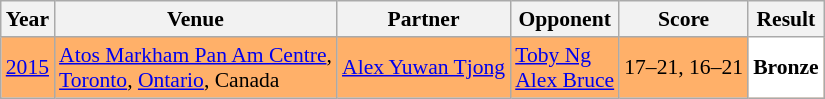<table class="sortable wikitable" style="font-size: 90%;">
<tr>
<th>Year</th>
<th>Venue</th>
<th>Partner</th>
<th>Opponent</th>
<th>Score</th>
<th>Result</th>
</tr>
<tr style="background:#FFB069">
<td align="center"><a href='#'>2015</a></td>
<td align="left"><a href='#'>Atos Markham Pan Am Centre</a>,<br><a href='#'>Toronto</a>, <a href='#'>Ontario</a>, Canada</td>
<td align="left"> <a href='#'>Alex Yuwan Tjong</a></td>
<td align="left"> <a href='#'>Toby Ng</a> <br>  <a href='#'>Alex Bruce</a></td>
<td align="left">17–21, 16–21</td>
<td style="text-align:left; background:white"> <strong>Bronze</strong></td>
</tr>
</table>
